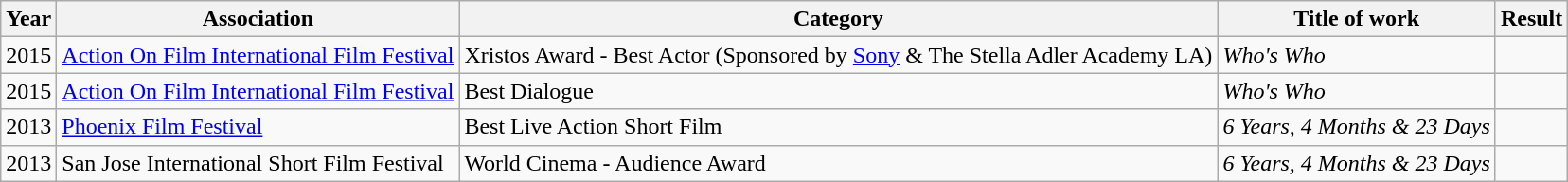<table class="wikitable sortable">
<tr>
<th>Year</th>
<th>Association</th>
<th>Category</th>
<th>Title of work</th>
<th>Result</th>
</tr>
<tr>
<td>2015</td>
<td><a href='#'>Action On Film International Film Festival</a></td>
<td>Xristos Award - Best Actor (Sponsored by <a href='#'>Sony</a> & The Stella Adler Academy LA)</td>
<td><em>Who's Who</em></td>
<td></td>
</tr>
<tr>
<td>2015</td>
<td><a href='#'>Action On Film International Film Festival</a></td>
<td>Best Dialogue</td>
<td><em>Who's Who</em></td>
<td></td>
</tr>
<tr>
<td>2013</td>
<td><a href='#'>Phoenix Film Festival</a></td>
<td>Best Live Action Short Film</td>
<td><em>6 Years, 4 Months & 23 Days</em></td>
<td></td>
</tr>
<tr>
<td>2013</td>
<td>San Jose International Short Film Festival</td>
<td>World Cinema - Audience Award</td>
<td><em>6 Years, 4 Months & 23 Days</em></td>
<td></td>
</tr>
</table>
